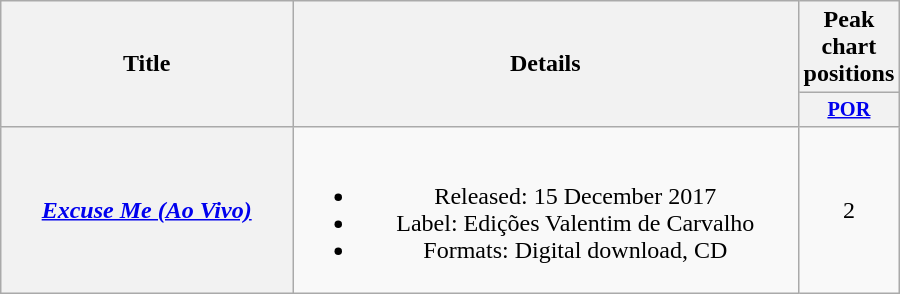<table class="wikitable plainrowheaders" style="text-align:center;">
<tr>
<th scope="col" rowspan="2" style="width:11.7em;">Title</th>
<th scope="col" rowspan="2" style="width:20.6em;">Details</th>
<th scope="col" colspan="1">Peak chart positions</th>
</tr>
<tr>
<th scope="col" style="width:3em;font-size:85%;"><a href='#'>POR</a><br></th>
</tr>
<tr>
<th scope="row"><em><a href='#'>Excuse Me (Ao Vivo)</a></em></th>
<td><br><ul><li>Released: 15 December 2017</li><li>Label:  Edições Valentim de Carvalho</li><li>Formats: Digital download, CD</li></ul></td>
<td>2</td>
</tr>
</table>
